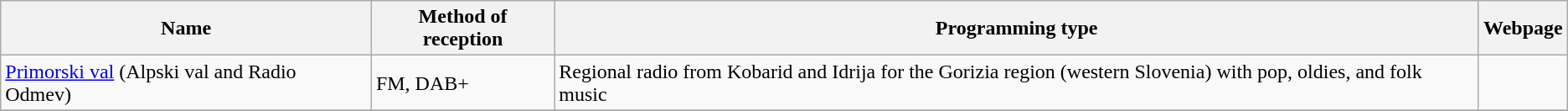<table class="wikitable">
<tr>
<th>Name</th>
<th>Method of reception</th>
<th>Programming type</th>
<th>Webpage</th>
</tr>
<tr>
<td><a href='#'>Primorski val</a> (Alpski val and Radio Odmev)</td>
<td>FM, DAB+</td>
<td>Regional radio from Kobarid and Idrija for the Gorizia region (western Slovenia) with pop, oldies, and folk music</td>
<td></td>
</tr>
<tr>
</tr>
</table>
